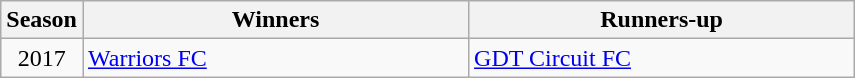<table class="wikitable" style="text-align:center">
<tr>
<th width='35'>Season</th>
<th style="width:250px;">Winners</th>
<th style="width:250px;">Runners-up</th>
</tr>
<tr>
<td>2017</td>
<td align='left'><a href='#'>Warriors FC</a></td>
<td align="left"><a href='#'>GDT Circuit FC</a></td>
</tr>
</table>
